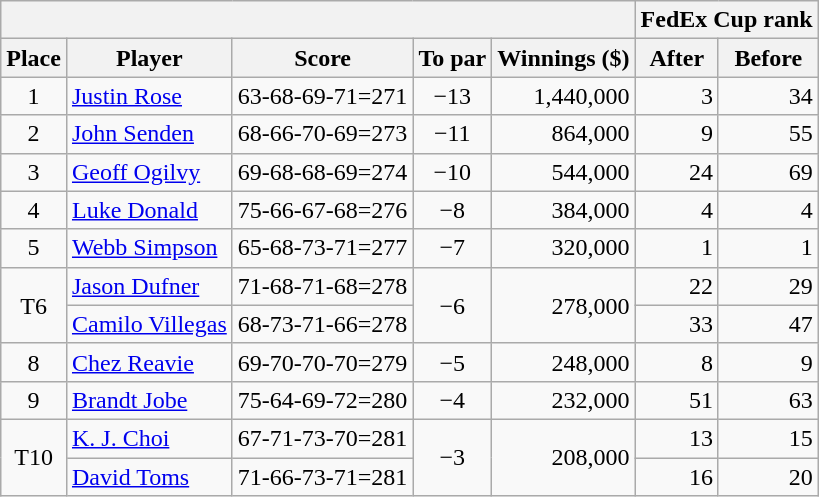<table class=wikitable>
<tr>
<th colspan=5></th>
<th colspan=2>FedEx Cup rank</th>
</tr>
<tr>
<th>Place</th>
<th>Player</th>
<th>Score</th>
<th>To par</th>
<th>Winnings ($)</th>
<th>After</th>
<th>Before</th>
</tr>
<tr>
<td align=center>1</td>
<td> <a href='#'>Justin Rose</a></td>
<td>63-68-69-71=271</td>
<td align=center>−13</td>
<td align=right>1,440,000</td>
<td align=right>3</td>
<td align=right>34</td>
</tr>
<tr>
<td align=center>2</td>
<td> <a href='#'>John Senden</a></td>
<td>68-66-70-69=273</td>
<td align=center>−11</td>
<td align=right>864,000</td>
<td align=right>9</td>
<td align=right>55</td>
</tr>
<tr>
<td align=center>3</td>
<td> <a href='#'>Geoff Ogilvy</a></td>
<td>69-68-68-69=274</td>
<td align=center>−10</td>
<td align=right>544,000</td>
<td align=right>24</td>
<td align=right>69</td>
</tr>
<tr>
<td align=center>4</td>
<td> <a href='#'>Luke Donald</a></td>
<td>75-66-67-68=276</td>
<td align=center>−8</td>
<td align=right>384,000</td>
<td align=right>4</td>
<td align=right>4</td>
</tr>
<tr>
<td align=center>5</td>
<td> <a href='#'>Webb Simpson</a></td>
<td>65-68-73-71=277</td>
<td align=center>−7</td>
<td align=right>320,000</td>
<td align=right>1</td>
<td align=right>1</td>
</tr>
<tr>
<td align=center rowspan=2>T6</td>
<td> <a href='#'>Jason Dufner</a></td>
<td>71-68-71-68=278</td>
<td align=center rowspan=2>−6</td>
<td align=right rowspan=2>278,000</td>
<td align=right>22</td>
<td align=right>29</td>
</tr>
<tr>
<td> <a href='#'>Camilo Villegas</a></td>
<td>68-73-71-66=278</td>
<td align=right>33</td>
<td align=right>47</td>
</tr>
<tr>
<td align=center>8</td>
<td> <a href='#'>Chez Reavie</a></td>
<td>69-70-70-70=279</td>
<td align=center>−5</td>
<td align=right>248,000</td>
<td align=right>8</td>
<td align=right>9</td>
</tr>
<tr>
<td align=center>9</td>
<td> <a href='#'>Brandt Jobe</a></td>
<td>75-64-69-72=280</td>
<td align=center>−4</td>
<td align=right>232,000</td>
<td align=right>51</td>
<td align=right>63</td>
</tr>
<tr>
<td align=center rowspan=2>T10</td>
<td> <a href='#'>K. J. Choi</a></td>
<td>67-71-73-70=281</td>
<td align=center rowspan=2>−3</td>
<td align=right rowspan=2>208,000</td>
<td align=right>13</td>
<td align=right>15</td>
</tr>
<tr>
<td> <a href='#'>David Toms</a></td>
<td>71-66-73-71=281</td>
<td align=right>16</td>
<td align=right>20</td>
</tr>
</table>
